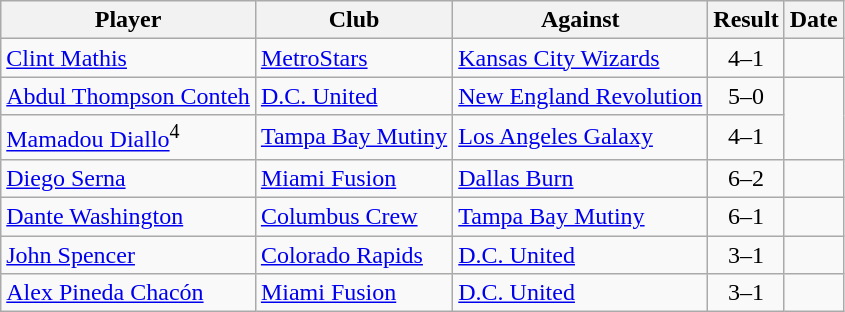<table class="wikitable">
<tr>
<th>Player</th>
<th>Club</th>
<th>Against</th>
<th style="text-align:center">Result</th>
<th>Date</th>
</tr>
<tr>
<td> <a href='#'>Clint Mathis</a></td>
<td><a href='#'>MetroStars</a></td>
<td><a href='#'>Kansas City Wizards</a></td>
<td style="text-align:center;">4–1</td>
<td></td>
</tr>
<tr>
<td> <a href='#'>Abdul Thompson Conteh</a></td>
<td><a href='#'>D.C. United</a></td>
<td><a href='#'>New England Revolution</a></td>
<td style="text-align:center;">5–0</td>
<td rowspan=2></td>
</tr>
<tr>
<td> <a href='#'>Mamadou Diallo</a><sup>4</sup></td>
<td><a href='#'>Tampa Bay Mutiny</a></td>
<td><a href='#'>Los Angeles Galaxy</a></td>
<td style="text-align:center;">4–1</td>
</tr>
<tr>
<td> <a href='#'>Diego Serna</a></td>
<td><a href='#'>Miami Fusion</a></td>
<td><a href='#'>Dallas Burn</a></td>
<td style="text-align:center;">6–2</td>
<td></td>
</tr>
<tr>
<td> <a href='#'>Dante Washington</a></td>
<td><a href='#'>Columbus Crew</a></td>
<td><a href='#'>Tampa Bay Mutiny</a></td>
<td style="text-align:center;">6–1</td>
<td></td>
</tr>
<tr>
<td> <a href='#'>John Spencer</a></td>
<td><a href='#'>Colorado Rapids</a></td>
<td><a href='#'>D.C. United</a></td>
<td style="text-align:center;">3–1</td>
<td></td>
</tr>
<tr>
<td> <a href='#'>Alex Pineda Chacón</a></td>
<td><a href='#'>Miami Fusion</a></td>
<td><a href='#'>D.C. United</a></td>
<td style="text-align:center;">3–1</td>
<td></td>
</tr>
</table>
